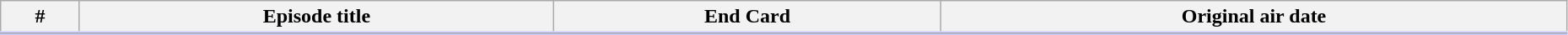<table class="wikitable" width="98%" style="background:#FFF;">
<tr style="border-bottom:3px solid #CCF">
<th>#</th>
<th>Episode title</th>
<th>End Card</th>
<th>Original air date</th>
</tr>
<tr>
</tr>
</table>
